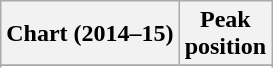<table class="wikitable sortable plainrowheaders" style="text-align:center">
<tr>
<th scope="col">Chart (2014–15)</th>
<th scope="col">Peak<br> position</th>
</tr>
<tr>
</tr>
<tr>
</tr>
<tr>
</tr>
<tr>
</tr>
</table>
